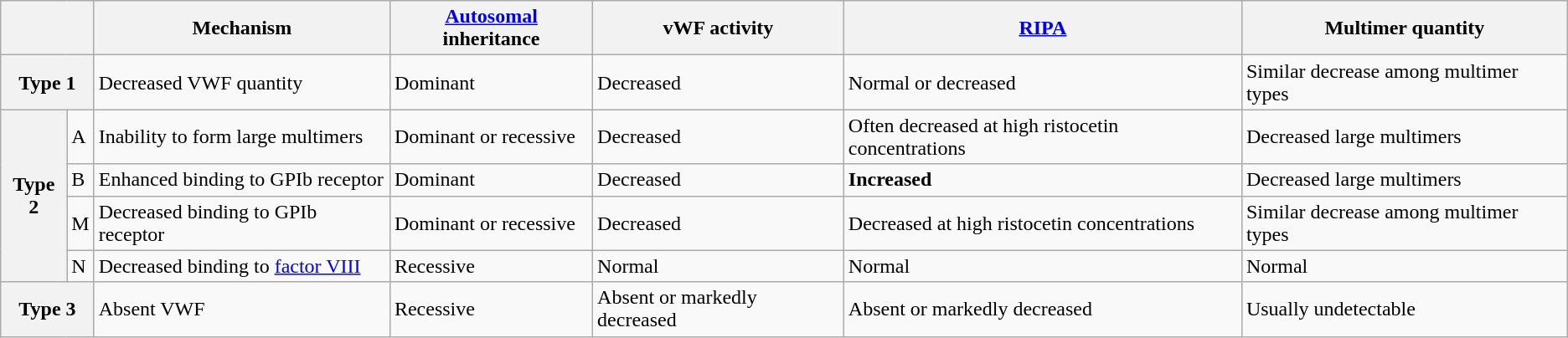<table class=wikitable>
<tr>
<th colspan=2></th>
<th>Mechanism</th>
<th><a href='#'>Autosomal</a> inheritance</th>
<th>vWF activity</th>
<th><a href='#'>RIPA</a></th>
<th>Multimer quantity</th>
</tr>
<tr>
<th colspan=2>Type 1</th>
<td>Decreased VWF quantity</td>
<td>Dominant</td>
<td>Decreased</td>
<td>Normal  or decreased</td>
<td>Similar decrease among multimer types</td>
</tr>
<tr>
<th rowspan=4>Type 2</th>
<td>A</td>
<td>Inability to form large multimers</td>
<td>Dominant or recessive</td>
<td>Decreased</td>
<td>Often decreased at high ristocetin concentrations</td>
<td>Decreased large multimers</td>
</tr>
<tr>
<td>B</td>
<td>Enhanced binding to GPIb receptor</td>
<td>Dominant</td>
<td>Decreased</td>
<td><strong>Increased</strong></td>
<td>Decreased large multimers</td>
</tr>
<tr>
<td>M</td>
<td>Decreased binding to GPIb receptor</td>
<td>Dominant or recessive</td>
<td>Decreased</td>
<td>Decreased at high ristocetin concentrations</td>
<td>Similar decrease among multimer types</td>
</tr>
<tr>
<td>N</td>
<td>Decreased binding to  <a href='#'>factor VIII</a></td>
<td>Recessive</td>
<td>Normal</td>
<td>Normal</td>
<td>Normal</td>
</tr>
<tr>
<th colspan=2>Type 3</th>
<td>Absent VWF</td>
<td>Recessive</td>
<td>Absent or markedly decreased</td>
<td>Absent or markedly decreased</td>
<td>Usually undetectable</td>
</tr>
</table>
